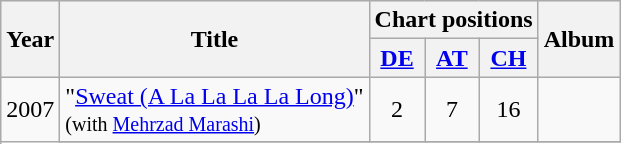<table class="wikitable">
<tr style="background-color:#efefef;">
<th rowspan="2">Year</th>
<th rowspan="2">Title</th>
<th colspan="3">Chart positions</th>
<th rowspan="2">Album</th>
</tr>
<tr style="background-color:#efefef;">
<th><a href='#'>DE</a><br></th>
<th><a href='#'>AT</a><br></th>
<th><a href='#'>CH</a><br></th>
</tr>
<tr>
<td rowspan=3>2007</td>
<td>"<a href='#'>Sweat (A La La La La Long)</a>"<br><small>(with <a href='#'>Mehrzad Marashi</a>)</small></td>
<td align="center">2</td>
<td align="center">7</td>
<td align="center">16</td>
<td></td>
</tr>
<tr>
</tr>
</table>
